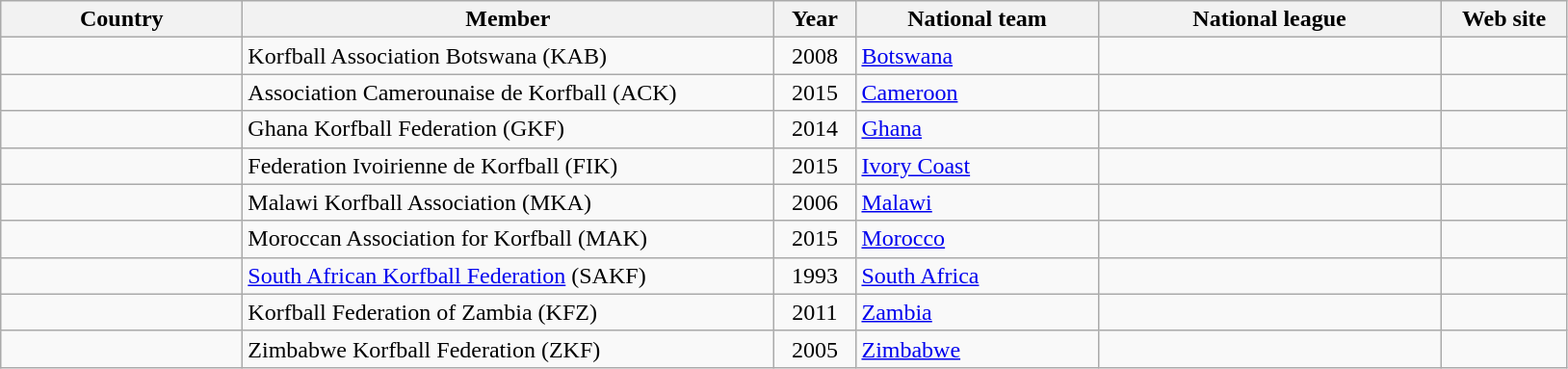<table class="wikitable sortable">
<tr>
<th width=160>Country</th>
<th width=360>Member</th>
<th width=50>Year</th>
<th width=160>National team</th>
<th width=230>National league</th>
<th width=80>Web site</th>
</tr>
<tr>
<td></td>
<td>Korfball Association Botswana (KAB)</td>
<td align=center>2008</td>
<td><a href='#'>Botswana</a></td>
<td></td>
<td align=center></td>
</tr>
<tr>
<td></td>
<td>Association Camerounaise de Korfball (ACK)</td>
<td align=center>2015</td>
<td><a href='#'>Cameroon</a></td>
<td></td>
<td align=center></td>
</tr>
<tr>
<td></td>
<td>Ghana Korfball Federation (GKF)</td>
<td align=center>2014</td>
<td><a href='#'>Ghana</a></td>
<td></td>
<td align=center></td>
</tr>
<tr>
<td></td>
<td>Federation Ivoirienne de Korfball (FIK)</td>
<td align=center>2015</td>
<td><a href='#'>Ivory Coast</a></td>
<td></td>
<td align=center></td>
</tr>
<tr>
<td></td>
<td>Malawi Korfball Association (MKA)</td>
<td align=center>2006</td>
<td><a href='#'>Malawi</a></td>
<td></td>
<td align=center></td>
</tr>
<tr>
<td></td>
<td>Moroccan Association for Korfball (MAK)</td>
<td align=center>2015</td>
<td><a href='#'>Morocco</a></td>
<td></td>
<td align=center></td>
</tr>
<tr>
<td></td>
<td><a href='#'>South African Korfball Federation</a> (SAKF)</td>
<td align=center>1993</td>
<td><a href='#'>South Africa</a></td>
<td></td>
<td align=center></td>
</tr>
<tr>
<td></td>
<td>Korfball Federation of Zambia (KFZ)</td>
<td align=center>2011</td>
<td><a href='#'>Zambia</a></td>
<td></td>
<td align=center></td>
</tr>
<tr>
<td></td>
<td>Zimbabwe Korfball Federation (ZKF)</td>
<td align=center>2005</td>
<td><a href='#'>Zimbabwe</a></td>
<td></td>
<td align=center></td>
</tr>
</table>
